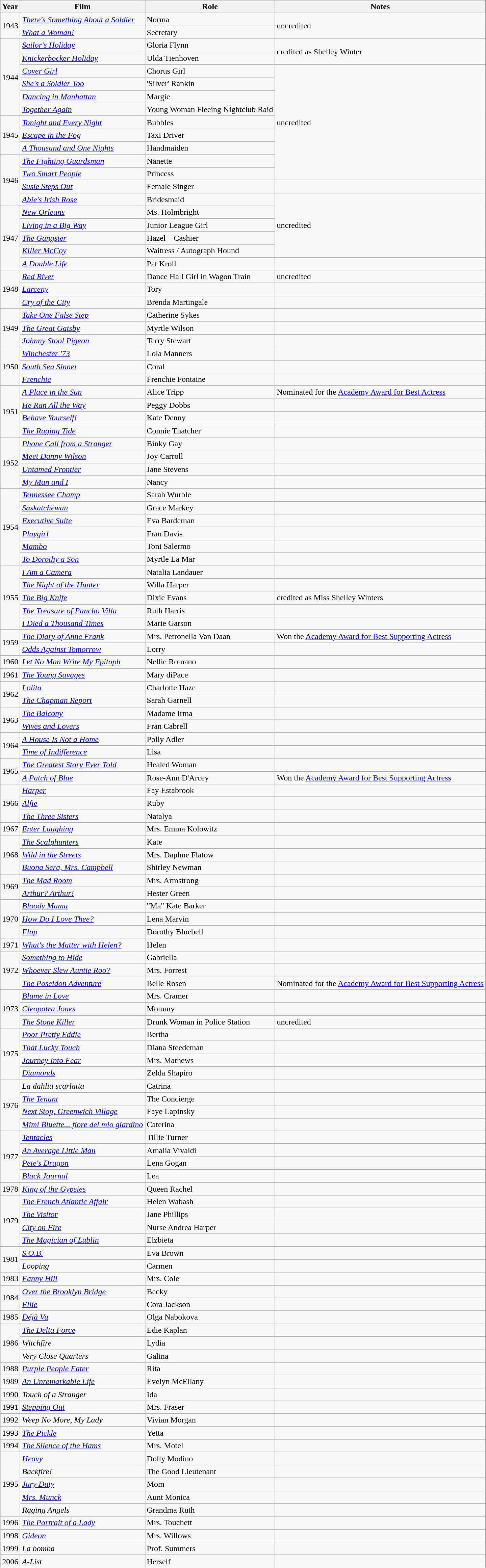<table class="wikitable sortable" style="font-size: 100%;">
<tr>
<th>Year</th>
<th>Film</th>
<th>Role</th>
<th>Notes</th>
</tr>
<tr Young and Innocent ( 1937)>
<td rowspan="2">1943</td>
<td><em><a href='#'>There's Something About a Soldier</a></em></td>
<td>Norma</td>
<td rowspan="2">uncredited</td>
</tr>
<tr>
<td><em><a href='#'>What a Woman!</a></em></td>
<td>Secretary</td>
</tr>
<tr>
<td rowspan="6">1944</td>
<td><em><a href='#'>Sailor's Holiday</a></em></td>
<td>Gloria Flynn</td>
<td rowspan="2">credited as Shelley Winter</td>
</tr>
<tr>
<td><em><a href='#'>Knickerbocker Holiday</a></em></td>
<td>Ulda Tienhoven</td>
</tr>
<tr>
<td><em><a href='#'>Cover Girl</a></em></td>
<td>Chorus Girl</td>
<td rowspan="9">uncredited</td>
</tr>
<tr>
<td><em><a href='#'>She's a Soldier Too</a></em></td>
<td>'Silver' Rankin</td>
</tr>
<tr>
<td><em><a href='#'>Dancing in Manhattan</a></em></td>
<td>Margie</td>
</tr>
<tr>
<td><em><a href='#'>Together Again</a></em></td>
<td>Young Woman Fleeing Nightclub Raid</td>
</tr>
<tr>
<td rowspan="3">1945</td>
<td><em><a href='#'>Tonight and Every Night</a></em></td>
<td>Bubbles</td>
</tr>
<tr>
<td><em><a href='#'>Escape in the Fog</a></em></td>
<td>Taxi Driver</td>
</tr>
<tr>
<td><em><a href='#'>A Thousand and One Nights</a></em></td>
<td>Handmaiden</td>
</tr>
<tr>
<td rowspan="4">1946</td>
<td><em><a href='#'>The Fighting Guardsman</a></em></td>
<td>Nanette</td>
</tr>
<tr>
<td><em><a href='#'>Two Smart People</a></em></td>
<td>Princess</td>
</tr>
<tr>
<td><em><a href='#'>Susie Steps Out</a></em></td>
<td>Female Singer</td>
<td></td>
</tr>
<tr>
<td><em><a href='#'>Abie's Irish Rose</a></em></td>
<td>Bridesmaid</td>
<td rowspan="5">uncredited</td>
</tr>
<tr>
<td rowspan="5">1947</td>
<td><em><a href='#'>New Orleans</a></em></td>
<td>Ms. Holmbright</td>
</tr>
<tr>
<td><em><a href='#'>Living in a Big Way</a></em></td>
<td>Junior League Girl</td>
</tr>
<tr>
<td><em><a href='#'>The Gangster</a></em></td>
<td>Hazel – Cashier</td>
</tr>
<tr>
<td><em><a href='#'>Killer McCoy</a></em></td>
<td>Waitress / Autograph Hound</td>
</tr>
<tr>
<td><em><a href='#'>A Double Life</a></em></td>
<td>Pat Kroll</td>
<td></td>
</tr>
<tr>
<td rowspan="3">1948</td>
<td><em><a href='#'>Red River</a></em></td>
<td>Dance Hall Girl in Wagon Train</td>
<td>uncredited</td>
</tr>
<tr>
<td><em><a href='#'>Larceny</a></em></td>
<td>Tory</td>
<td></td>
</tr>
<tr>
<td><em><a href='#'>Cry of the City</a></em></td>
<td>Brenda Martingale</td>
<td></td>
</tr>
<tr>
<td rowspan="3">1949</td>
<td><em><a href='#'>Take One False Step</a></em></td>
<td>Catherine Sykes</td>
<td></td>
</tr>
<tr>
<td><em><a href='#'>The Great Gatsby</a></em></td>
<td>Myrtle Wilson</td>
<td></td>
</tr>
<tr>
<td><em><a href='#'>Johnny Stool Pigeon</a></em></td>
<td>Terry Stewart</td>
<td></td>
</tr>
<tr>
<td rowspan="3">1950</td>
<td><em><a href='#'>Winchester '73</a></em></td>
<td>Lola Manners</td>
<td></td>
</tr>
<tr>
<td><em><a href='#'>South Sea Sinner</a></em></td>
<td>Coral</td>
<td></td>
</tr>
<tr>
<td><em><a href='#'>Frenchie</a></em></td>
<td>Frenchie Fontaine</td>
<td></td>
</tr>
<tr>
<td rowspan="4">1951</td>
<td><em><a href='#'>A Place in the Sun</a></em></td>
<td>Alice Tripp</td>
<td>Nominated for the <a href='#'>Academy Award for Best Actress</a></td>
</tr>
<tr>
<td><em><a href='#'>He Ran All the Way</a></em></td>
<td>Peggy Dobbs</td>
<td></td>
</tr>
<tr>
<td><em><a href='#'>Behave Yourself!</a></em></td>
<td>Kate Denny</td>
<td></td>
</tr>
<tr>
<td><em><a href='#'>The Raging Tide</a></em></td>
<td>Connie Thatcher</td>
<td></td>
</tr>
<tr>
<td rowspan="4">1952</td>
<td><em><a href='#'>Phone Call from a Stranger</a></em></td>
<td>Binky Gay</td>
<td></td>
</tr>
<tr>
<td><em><a href='#'>Meet Danny Wilson</a></em></td>
<td>Joy Carroll</td>
<td></td>
</tr>
<tr>
<td><em><a href='#'>Untamed Frontier</a></em></td>
<td>Jane Stevens</td>
<td></td>
</tr>
<tr>
<td><em><a href='#'>My Man and I</a></em></td>
<td>Nancy</td>
<td></td>
</tr>
<tr>
<td rowspan="6">1954</td>
<td><em><a href='#'>Tennessee Champ</a></em></td>
<td>Sarah Wurble</td>
<td></td>
</tr>
<tr>
<td><em><a href='#'>Saskatchewan</a></em></td>
<td>Grace Markey</td>
<td></td>
</tr>
<tr>
<td><em><a href='#'>Executive Suite</a></em></td>
<td>Eva Bardeman</td>
<td></td>
</tr>
<tr>
<td><em><a href='#'>Playgirl</a></em></td>
<td>Fran Davis</td>
<td></td>
</tr>
<tr>
<td><em><a href='#'>Mambo</a></em></td>
<td>Toni Salermo</td>
<td></td>
</tr>
<tr>
<td><em><a href='#'>To Dorothy a Son</a></em></td>
<td>Myrtle La Mar</td>
<td></td>
</tr>
<tr>
<td rowspan="5">1955</td>
<td><em><a href='#'>I Am a Camera</a></em></td>
<td>Natalia Landauer</td>
<td></td>
</tr>
<tr>
<td><em><a href='#'>The Night of the Hunter</a></em></td>
<td>Willa Harper</td>
<td></td>
</tr>
<tr>
<td><em><a href='#'>The Big Knife</a></em></td>
<td>Dixie Evans</td>
<td>credited as Miss Shelley Winters</td>
</tr>
<tr>
<td><em><a href='#'>The Treasure of Pancho Villa</a></em></td>
<td>Ruth Harris</td>
<td></td>
</tr>
<tr>
<td><em><a href='#'>I Died a Thousand Times</a></em></td>
<td>Marie Garson</td>
<td></td>
</tr>
<tr>
<td rowspan="2">1959</td>
<td><em><a href='#'>The Diary of Anne Frank</a></em></td>
<td>Mrs. Petronella Van Daan</td>
<td>Won the <a href='#'>Academy Award for Best Supporting Actress</a></td>
</tr>
<tr>
<td><em><a href='#'>Odds Against Tomorrow</a></em></td>
<td>Lorry</td>
<td></td>
</tr>
<tr>
<td>1960</td>
<td><em><a href='#'>Let No Man Write My Epitaph</a></em></td>
<td>Nellie Romano</td>
<td></td>
</tr>
<tr>
<td>1961</td>
<td><em><a href='#'>The Young Savages</a></em></td>
<td>Mary diPace</td>
<td></td>
</tr>
<tr>
<td rowspan="2">1962</td>
<td><em><a href='#'>Lolita</a></em></td>
<td>Charlotte Haze</td>
<td></td>
</tr>
<tr>
<td><em><a href='#'>The Chapman Report</a></em></td>
<td>Sarah Garnell</td>
<td></td>
</tr>
<tr>
<td rowspan="2">1963</td>
<td><em><a href='#'>The Balcony</a></em></td>
<td>Madame Irma</td>
<td></td>
</tr>
<tr>
<td><em><a href='#'>Wives and Lovers</a></em></td>
<td>Fran Cabrell</td>
<td></td>
</tr>
<tr>
<td rowspan="2">1964</td>
<td><em><a href='#'>A House Is Not a Home</a></em></td>
<td>Polly Adler</td>
<td></td>
</tr>
<tr>
<td><em><a href='#'>Time of Indifference</a></em></td>
<td>Lisa</td>
<td></td>
</tr>
<tr>
<td rowspan="2">1965</td>
<td><em><a href='#'>The Greatest Story Ever Told</a></em></td>
<td>Healed Woman</td>
<td></td>
</tr>
<tr>
<td><em><a href='#'>A Patch of Blue</a></em></td>
<td>Rose-Ann D'Arcey</td>
<td>Won the <a href='#'>Academy Award for Best Supporting Actress</a></td>
</tr>
<tr>
<td rowspan="3">1966</td>
<td><em><a href='#'>Harper</a></em></td>
<td>Fay Estabrook</td>
<td></td>
</tr>
<tr>
<td><em><a href='#'>Alfie</a></em></td>
<td>Ruby</td>
<td></td>
</tr>
<tr>
<td><em><a href='#'>The Three Sisters</a></em></td>
<td>Natalya</td>
<td></td>
</tr>
<tr>
<td>1967</td>
<td><em><a href='#'>Enter Laughing</a></em></td>
<td>Mrs. Emma Kolowitz</td>
<td></td>
</tr>
<tr>
<td rowspan="3">1968</td>
<td><em><a href='#'>The Scalphunters</a></em></td>
<td>Kate</td>
<td></td>
</tr>
<tr>
<td><em><a href='#'>Wild in the Streets</a></em></td>
<td>Mrs. Daphne Flatow</td>
<td></td>
</tr>
<tr>
<td><em><a href='#'>Buona Sera, Mrs. Campbell</a></em></td>
<td>Shirley Newman</td>
<td></td>
</tr>
<tr>
<td rowspan="2">1969</td>
<td><em><a href='#'>The Mad Room</a></em></td>
<td>Mrs. Armstrong</td>
<td></td>
</tr>
<tr>
<td><em><a href='#'>Arthur? Arthur!</a></em></td>
<td>Hester Green</td>
<td></td>
</tr>
<tr>
<td rowspan="3">1970</td>
<td><em><a href='#'>Bloody Mama</a></em></td>
<td>"Ma" Kate Barker</td>
<td></td>
</tr>
<tr>
<td><em><a href='#'>How Do I Love Thee?</a></em></td>
<td>Lena Marvin</td>
<td></td>
</tr>
<tr>
<td><em><a href='#'>Flap</a></em></td>
<td>Dorothy Bluebell</td>
<td></td>
</tr>
<tr>
<td>1971</td>
<td><em><a href='#'>What's the Matter with Helen?</a></em></td>
<td>Helen</td>
<td></td>
</tr>
<tr>
<td rowspan="3">1972</td>
<td><em><a href='#'>Something to Hide</a></em></td>
<td>Gabriella</td>
<td></td>
</tr>
<tr>
<td><em><a href='#'>Whoever Slew Auntie Roo?</a></em></td>
<td>Mrs. Forrest</td>
<td></td>
</tr>
<tr>
<td><em><a href='#'>The Poseidon Adventure</a></em></td>
<td>Belle Rosen</td>
<td>Nominated for the <a href='#'>Academy Award for Best Supporting Actress</a></td>
</tr>
<tr>
<td rowspan="3">1973</td>
<td><em><a href='#'>Blume in Love</a></em></td>
<td>Mrs. Cramer</td>
<td></td>
</tr>
<tr>
<td><em><a href='#'>Cleopatra Jones</a></em></td>
<td>Mommy</td>
<td></td>
</tr>
<tr>
<td><em><a href='#'>The Stone Killer</a></em></td>
<td>Drunk Woman in Police Station</td>
<td>uncredited</td>
</tr>
<tr>
<td rowspan="4">1975</td>
<td><em><a href='#'>Poor Pretty Eddie</a></em></td>
<td>Bertha</td>
<td></td>
</tr>
<tr>
<td><em><a href='#'>That Lucky Touch</a></em></td>
<td>Diana Steedeman</td>
<td></td>
</tr>
<tr>
<td><em><a href='#'>Journey Into Fear</a></em></td>
<td>Mrs. Mathews</td>
<td></td>
</tr>
<tr>
<td><em><a href='#'>Diamonds</a></em></td>
<td>Zelda Shapiro</td>
<td></td>
</tr>
<tr>
<td rowspan="4">1976</td>
<td><em>La dahlia scarlatta</em></td>
<td>Catrina</td>
<td></td>
</tr>
<tr>
<td><em><a href='#'>The Tenant</a></em></td>
<td>The Concierge</td>
<td></td>
</tr>
<tr>
<td><em><a href='#'>Next Stop, Greenwich Village</a></em></td>
<td>Faye Lapinsky</td>
<td></td>
</tr>
<tr>
<td><em><a href='#'>Mimì Bluette... fiore del mio giardino</a></em></td>
<td>Caterina</td>
<td></td>
</tr>
<tr>
<td rowspan="4">1977</td>
<td><em><a href='#'>Tentacles</a></em></td>
<td>Tillie Turner</td>
<td></td>
</tr>
<tr>
<td><em><a href='#'>An Average Little Man</a></em></td>
<td>Amalia Vivaldi</td>
<td></td>
</tr>
<tr>
<td><em><a href='#'>Pete's Dragon</a></em></td>
<td>Lena Gogan</td>
<td></td>
</tr>
<tr>
<td><em><a href='#'>Black Journal</a></em></td>
<td>Lea</td>
<td></td>
</tr>
<tr>
<td>1978</td>
<td><em><a href='#'>King of the Gypsies</a></em></td>
<td>Queen Rachel</td>
<td></td>
</tr>
<tr>
<td rowspan="4">1979</td>
<td><em><a href='#'>The French Atlantic Affair</a></em></td>
<td>Helen Wabash</td>
<td></td>
</tr>
<tr>
<td><em><a href='#'>The Visitor</a></em></td>
<td>Jane Phillips</td>
<td></td>
</tr>
<tr>
<td><em><a href='#'>City on Fire</a></em></td>
<td>Nurse Andrea Harper</td>
<td></td>
</tr>
<tr>
<td><em><a href='#'>The Magician of Lublin</a></em></td>
<td>Elzbieta</td>
<td></td>
</tr>
<tr>
<td rowspan="2">1981</td>
<td><em><a href='#'>S.O.B.</a></em></td>
<td>Eva Brown</td>
<td></td>
</tr>
<tr>
<td><em>Looping</em></td>
<td>Carmen</td>
<td></td>
</tr>
<tr>
<td>1983</td>
<td><em><a href='#'>Fanny Hill</a></em></td>
<td>Mrs. Cole</td>
<td></td>
</tr>
<tr>
<td rowspan="2">1984</td>
<td><em><a href='#'>Over the Brooklyn Bridge</a></em></td>
<td>Becky</td>
<td></td>
</tr>
<tr>
<td><em><a href='#'>Ellie</a></em></td>
<td>Cora Jackson</td>
<td></td>
</tr>
<tr>
<td>1985</td>
<td><em><a href='#'>Déjà Vu</a></em></td>
<td>Olga Nabokova</td>
<td></td>
</tr>
<tr>
<td rowspan="3">1986</td>
<td><em><a href='#'>The Delta Force</a></em></td>
<td>Edie Kaplan</td>
<td></td>
</tr>
<tr>
<td><em>Witchfire</em></td>
<td>Lydia</td>
<td></td>
</tr>
<tr>
<td><em>Very Close Quarters</em></td>
<td>Galina</td>
<td></td>
</tr>
<tr>
<td>1988</td>
<td><em><a href='#'>Purple People Eater</a></em></td>
<td>Rita</td>
<td></td>
</tr>
<tr>
<td>1989</td>
<td><em><a href='#'>An Unremarkable Life</a></em></td>
<td>Evelyn McEllany</td>
<td></td>
</tr>
<tr>
<td>1990</td>
<td><em>Touch of a Stranger</em></td>
<td>Ida</td>
<td></td>
</tr>
<tr>
<td>1991</td>
<td><em><a href='#'>Stepping Out</a></em></td>
<td>Mrs. Fraser</td>
<td></td>
</tr>
<tr>
<td>1992</td>
<td><em>Weep No More, My Lady</em></td>
<td>Vivian Morgan</td>
<td></td>
</tr>
<tr>
<td>1993</td>
<td><em><a href='#'>The Pickle</a></em></td>
<td>Yetta</td>
<td></td>
</tr>
<tr>
<td>1994</td>
<td><em><a href='#'>The Silence of the Hams</a></em></td>
<td>Mrs. Motel</td>
<td></td>
</tr>
<tr>
<td rowspan="5">1995</td>
<td><em><a href='#'>Heavy</a></em></td>
<td>Dolly Modino</td>
<td></td>
</tr>
<tr>
<td><em>Backfire!</em></td>
<td>The Good Lieutenant</td>
<td></td>
</tr>
<tr>
<td><em><a href='#'>Jury Duty</a></em></td>
<td>Mom</td>
<td></td>
</tr>
<tr>
<td><em><a href='#'>Mrs. Munck</a></em></td>
<td>Aunt Monica</td>
<td></td>
</tr>
<tr>
<td><em>Raging Angels</em></td>
<td>Grandma Ruth</td>
<td></td>
</tr>
<tr>
<td>1996</td>
<td><em><a href='#'>The Portrait of a Lady</a></em></td>
<td>Mrs. Touchett</td>
<td></td>
</tr>
<tr>
<td>1998</td>
<td><em><a href='#'>Gideon</a></em></td>
<td>Mrs. Willows</td>
<td></td>
</tr>
<tr>
<td>1999</td>
<td><em>La bomba</em></td>
<td>Prof. Summers</td>
<td></td>
</tr>
<tr>
<td>2006</td>
<td><em>A-List</em></td>
<td>Herself</td>
<td></td>
</tr>
</table>
